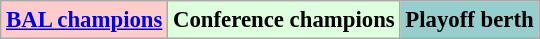<table class="wikitable" style="font-size:95%">
<tr>
<td align="center" bgcolor="#FFCCCC"><strong><a href='#'>BAL champions</a></strong></td>
<td align="center" bgcolor="#DDFFDD"><strong>Conference champions</strong></td>
<td align="center" bgcolor="#96CDCD"><strong>Playoff berth</strong></td>
</tr>
</table>
